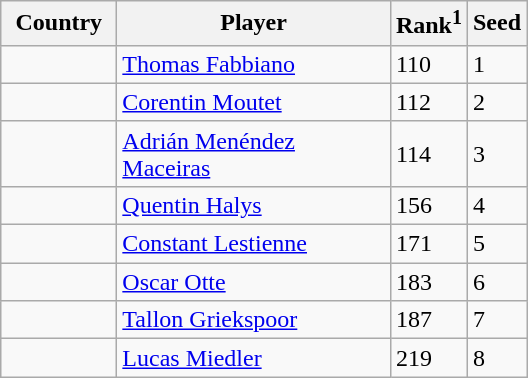<table class="sortable wikitable">
<tr>
<th width="70">Country</th>
<th width="175">Player</th>
<th>Rank<sup>1</sup></th>
<th>Seed</th>
</tr>
<tr>
<td></td>
<td><a href='#'>Thomas Fabbiano</a></td>
<td>110</td>
<td>1</td>
</tr>
<tr>
<td></td>
<td><a href='#'>Corentin Moutet</a></td>
<td>112</td>
<td>2</td>
</tr>
<tr>
<td></td>
<td><a href='#'>Adrián Menéndez Maceiras</a></td>
<td>114</td>
<td>3</td>
</tr>
<tr>
<td></td>
<td><a href='#'>Quentin Halys</a></td>
<td>156</td>
<td>4</td>
</tr>
<tr>
<td></td>
<td><a href='#'>Constant Lestienne</a></td>
<td>171</td>
<td>5</td>
</tr>
<tr>
<td></td>
<td><a href='#'>Oscar Otte</a></td>
<td>183</td>
<td>6</td>
</tr>
<tr>
<td></td>
<td><a href='#'>Tallon Griekspoor</a></td>
<td>187</td>
<td>7</td>
</tr>
<tr>
<td></td>
<td><a href='#'>Lucas Miedler</a></td>
<td>219</td>
<td>8</td>
</tr>
</table>
